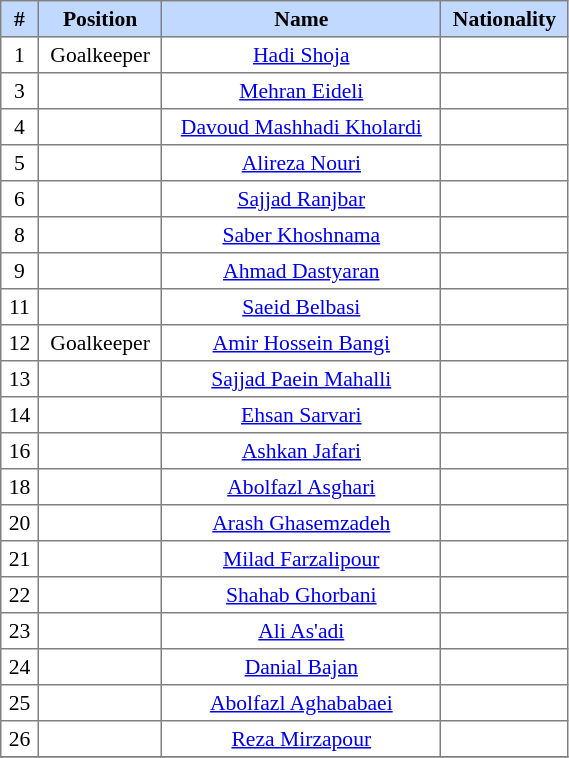<table border=1 style="border-collapse:collapse; font-size:90%;" cellpadding=3 cellspacing=0 width=30%>
<tr bgcolor=#C1D8FF>
<th width=2%>#</th>
<th width=5%>Position</th>
<th width=10%>Name</th>
<th width=5%>Nationality</th>
</tr>
<tr align=center>
<td>1</td>
<td>Goalkeeper</td>
<td><a href='#'>Hadi Shoja</a></td>
<td></td>
</tr>
<tr align=center>
<td>3</td>
<td></td>
<td><a href='#'>Mehran Eideli</a></td>
<td></td>
</tr>
<tr align=center>
<td>4</td>
<td></td>
<td><a href='#'>Davoud Mashhadi Kholardi</a></td>
<td></td>
</tr>
<tr align=center>
<td>5</td>
<td></td>
<td><a href='#'>Alireza Nouri</a></td>
<td></td>
</tr>
<tr align=center>
<td>6</td>
<td></td>
<td><a href='#'>Sajjad Ranjbar</a></td>
<td></td>
</tr>
<tr align=center>
<td>8</td>
<td></td>
<td><a href='#'>Saber Khoshnama</a></td>
<td></td>
</tr>
<tr align=center>
<td>9</td>
<td></td>
<td><a href='#'>Ahmad Dastyaran</a></td>
<td></td>
</tr>
<tr align=center>
<td>11</td>
<td></td>
<td><a href='#'>Saeid Belbasi</a></td>
<td></td>
</tr>
<tr align=center>
<td>12</td>
<td>Goalkeeper</td>
<td><a href='#'>Amir Hossein Bangi</a></td>
<td></td>
</tr>
<tr align=center>
<td>13</td>
<td></td>
<td><a href='#'>Sajjad Paein Mahalli</a></td>
<td></td>
</tr>
<tr align=center>
<td>14</td>
<td></td>
<td><a href='#'>Ehsan Sarvari</a></td>
<td></td>
</tr>
<tr align=center>
<td>16</td>
<td></td>
<td><a href='#'>Ashkan Jafari</a></td>
<td></td>
</tr>
<tr align=center>
<td>18</td>
<td></td>
<td><a href='#'>Abolfazl Asghari</a></td>
<td></td>
</tr>
<tr align=center>
<td>20</td>
<td></td>
<td><a href='#'>Arash Ghasemzadeh</a></td>
<td></td>
</tr>
<tr align=center>
<td>21</td>
<td></td>
<td><a href='#'>Milad Farzalipour</a></td>
<td></td>
</tr>
<tr align=center>
<td>22</td>
<td></td>
<td><a href='#'>Shahab Ghorbani</a></td>
<td></td>
</tr>
<tr align=center>
<td>23</td>
<td></td>
<td><a href='#'>Ali As'adi</a></td>
<td></td>
</tr>
<tr align=center>
<td>24</td>
<td></td>
<td><a href='#'>Danial Bajan</a></td>
<td></td>
</tr>
<tr align=center>
<td>25</td>
<td></td>
<td><a href='#'>Abolfazl Aghababaei</a></td>
<td></td>
</tr>
<tr align=center>
<td>26</td>
<td></td>
<td><a href='#'>Reza Mirzapour</a></td>
<td></td>
</tr>
<tr align=center>
</tr>
</table>
